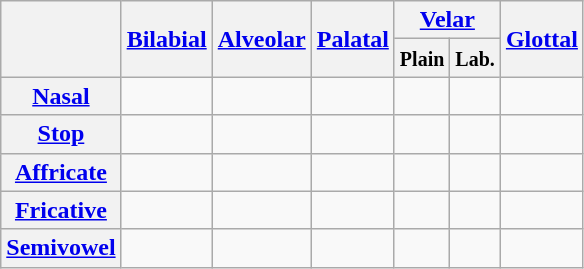<table class="wikitable" style="text-align:center;">
<tr>
<th rowspan="2"></th>
<th rowspan="2"><a href='#'>Bilabial</a></th>
<th rowspan="2"><a href='#'>Alveolar</a></th>
<th rowspan="2"><a href='#'>Palatal</a></th>
<th colspan="2"><a href='#'>Velar</a></th>
<th rowspan="2"><a href='#'>Glottal</a></th>
</tr>
<tr>
<th><small>Plain</small></th>
<th><small>Lab.</small></th>
</tr>
<tr>
<th><a href='#'>Nasal</a></th>
<td></td>
<td></td>
<td></td>
<td></td>
<td></td>
<td></td>
</tr>
<tr>
<th><a href='#'>Stop</a></th>
<td></td>
<td></td>
<td></td>
<td></td>
<td></td>
<td></td>
</tr>
<tr>
<th><a href='#'>Affricate</a></th>
<td></td>
<td></td>
<td></td>
<td></td>
<td></td>
<td></td>
</tr>
<tr>
<th><a href='#'>Fricative</a></th>
<td></td>
<td></td>
<td></td>
<td></td>
<td></td>
<td></td>
</tr>
<tr>
<th><a href='#'>Semivowel</a></th>
<td></td>
<td></td>
<td></td>
<td></td>
<td></td>
<td></td>
</tr>
</table>
